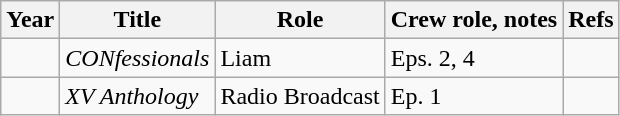<table class="wikitable sortable plainrowheaders">
<tr>
<th>Year</th>
<th>Title</th>
<th>Role</th>
<th class="unsortable">Crew role, notes</th>
<th class="unsortable">Refs</th>
</tr>
<tr>
<td></td>
<td><em>CONfessionals</em></td>
<td>Liam</td>
<td>Eps. 2, 4</td>
<td></td>
</tr>
<tr>
<td></td>
<td><em>XV Anthology</em></td>
<td>Radio Broadcast</td>
<td>Ep. 1</td>
<td></td>
</tr>
</table>
